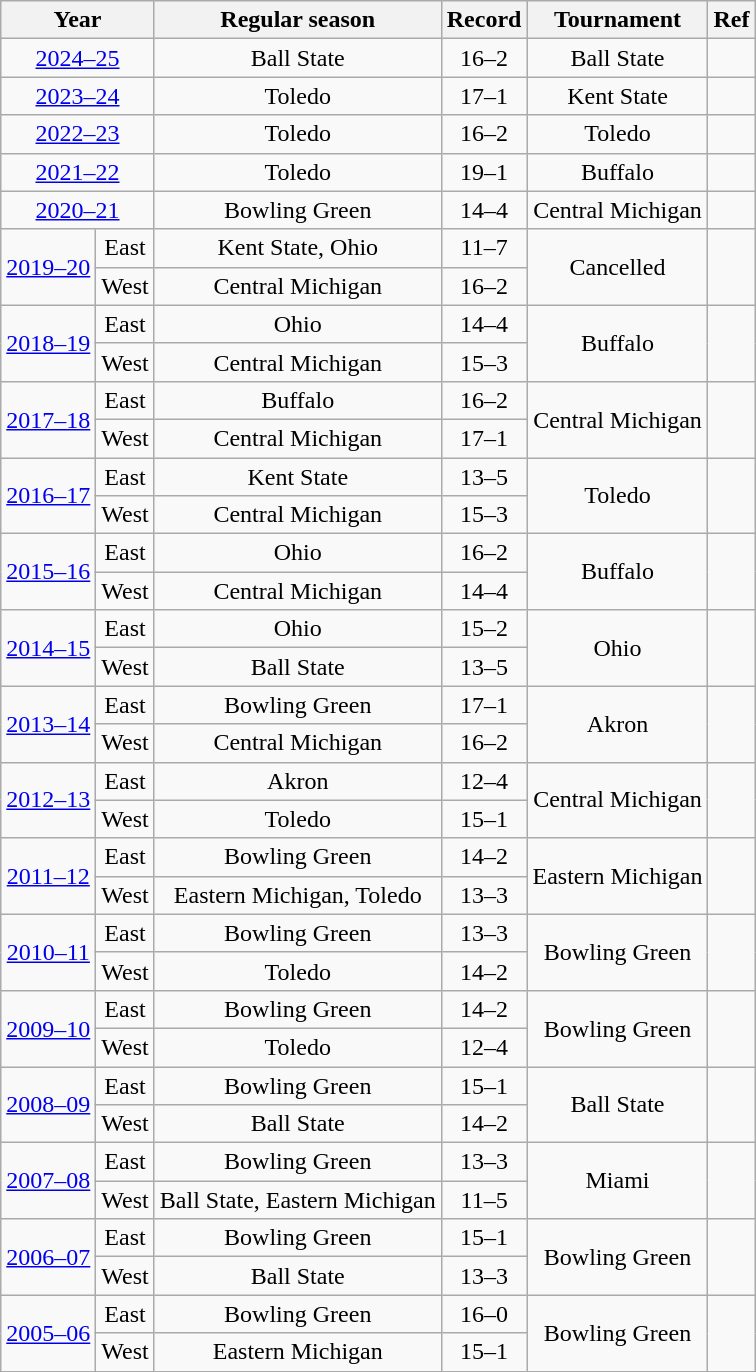<table class="wikitable" style="text-align:center" cellpadding=2 cellspacing=2>
<tr>
<th colspan=2>Year</th>
<th>Regular season</th>
<th>Record</th>
<th>Tournament</th>
<th>Ref</th>
</tr>
<tr>
<td colspan=2><a href='#'>2024–25</a></td>
<td>Ball State</td>
<td>16–2</td>
<td>Ball State</td>
<td></td>
</tr>
<tr>
<td colspan=2><a href='#'>2023–24</a></td>
<td>Toledo</td>
<td>17–1</td>
<td>Kent State</td>
<td></td>
</tr>
<tr>
<td colspan=2><a href='#'>2022–23</a></td>
<td>Toledo</td>
<td>16–2</td>
<td>Toledo</td>
<td></td>
</tr>
<tr>
<td colspan=2><a href='#'>2021–22</a></td>
<td>Toledo</td>
<td>19–1</td>
<td>Buffalo</td>
<td></td>
</tr>
<tr>
<td colspan=2><a href='#'>2020–21</a></td>
<td>Bowling Green</td>
<td>14–4</td>
<td>Central Michigan</td>
<td></td>
</tr>
<tr>
<td rowspan=2><a href='#'>2019–20</a></td>
<td>East</td>
<td>Kent State, Ohio</td>
<td>11–7</td>
<td rowspan=2>Cancelled</td>
<td rowspan=2></td>
</tr>
<tr>
<td>West</td>
<td>Central Michigan</td>
<td>16–2</td>
</tr>
<tr>
<td rowspan=2><a href='#'>2018–19</a></td>
<td>East</td>
<td>Ohio</td>
<td>14–4</td>
<td rowspan=2>Buffalo</td>
<td rowspan=2></td>
</tr>
<tr>
<td>West</td>
<td>Central Michigan</td>
<td>15–3</td>
</tr>
<tr>
<td rowspan=2><a href='#'>2017–18</a></td>
<td>East</td>
<td>Buffalo</td>
<td>16–2</td>
<td rowspan=2>Central Michigan</td>
<td rowspan=2></td>
</tr>
<tr>
<td>West</td>
<td>Central Michigan</td>
<td>17–1</td>
</tr>
<tr>
<td rowspan=2><a href='#'>2016–17</a></td>
<td>East</td>
<td>Kent State</td>
<td>13–5</td>
<td rowspan=2>Toledo</td>
<td rowspan=2></td>
</tr>
<tr>
<td>West</td>
<td>Central Michigan</td>
<td>15–3</td>
</tr>
<tr>
<td rowspan=2><a href='#'>2015–16</a></td>
<td>East</td>
<td>Ohio</td>
<td>16–2</td>
<td rowspan=2>Buffalo</td>
<td rowspan=2></td>
</tr>
<tr>
<td>West</td>
<td>Central Michigan</td>
<td>14–4</td>
</tr>
<tr>
<td rowspan=2><a href='#'>2014–15</a></td>
<td>East</td>
<td>Ohio</td>
<td>15–2</td>
<td rowspan=2>Ohio</td>
<td rowspan=2></td>
</tr>
<tr>
<td>West</td>
<td>Ball State</td>
<td>13–5</td>
</tr>
<tr>
<td rowspan=2><a href='#'>2013–14</a></td>
<td>East</td>
<td>Bowling Green</td>
<td>17–1</td>
<td rowspan=2>Akron</td>
<td rowspan=2></td>
</tr>
<tr>
<td>West</td>
<td>Central Michigan</td>
<td>16–2</td>
</tr>
<tr>
<td rowspan=2><a href='#'>2012–13</a></td>
<td>East</td>
<td>Akron</td>
<td>12–4</td>
<td rowspan=2>Central Michigan</td>
<td rowspan=2></td>
</tr>
<tr>
<td>West</td>
<td>Toledo</td>
<td>15–1</td>
</tr>
<tr>
<td rowspan=2><a href='#'>2011–12</a></td>
<td>East</td>
<td>Bowling Green</td>
<td>14–2</td>
<td rowspan=2>Eastern Michigan</td>
<td rowspan=2></td>
</tr>
<tr>
<td>West</td>
<td>Eastern Michigan, Toledo</td>
<td>13–3</td>
</tr>
<tr>
<td rowspan=2><a href='#'>2010–11</a></td>
<td>East</td>
<td>Bowling Green</td>
<td>13–3</td>
<td rowspan=2>Bowling Green</td>
<td rowspan=2></td>
</tr>
<tr>
<td>West</td>
<td>Toledo</td>
<td>14–2</td>
</tr>
<tr>
<td rowspan=2><a href='#'>2009–10</a></td>
<td>East</td>
<td>Bowling Green</td>
<td>14–2</td>
<td rowspan=2>Bowling Green</td>
<td rowspan=2></td>
</tr>
<tr>
<td>West</td>
<td>Toledo</td>
<td>12–4</td>
</tr>
<tr>
<td rowspan=2><a href='#'>2008–09</a></td>
<td>East</td>
<td>Bowling Green</td>
<td>15–1</td>
<td rowspan=2>Ball State</td>
<td rowspan=2></td>
</tr>
<tr>
<td>West</td>
<td>Ball State</td>
<td>14–2</td>
</tr>
<tr>
<td rowspan=2><a href='#'>2007–08</a></td>
<td>East</td>
<td>Bowling Green</td>
<td>13–3</td>
<td rowspan=2>Miami</td>
<td rowspan=2></td>
</tr>
<tr>
<td>West</td>
<td>Ball State, Eastern Michigan</td>
<td>11–5</td>
</tr>
<tr>
<td rowspan=2><a href='#'>2006–07</a></td>
<td>East</td>
<td>Bowling Green</td>
<td>15–1</td>
<td rowspan=2>Bowling Green</td>
<td rowspan=2></td>
</tr>
<tr>
<td>West</td>
<td>Ball State</td>
<td>13–3</td>
</tr>
<tr>
<td rowspan=2><a href='#'>2005–06</a></td>
<td>East</td>
<td>Bowling Green</td>
<td>16–0</td>
<td rowspan=2>Bowling Green</td>
<td rowspan=2></td>
</tr>
<tr>
<td>West</td>
<td>Eastern Michigan</td>
<td>15–1</td>
</tr>
</table>
